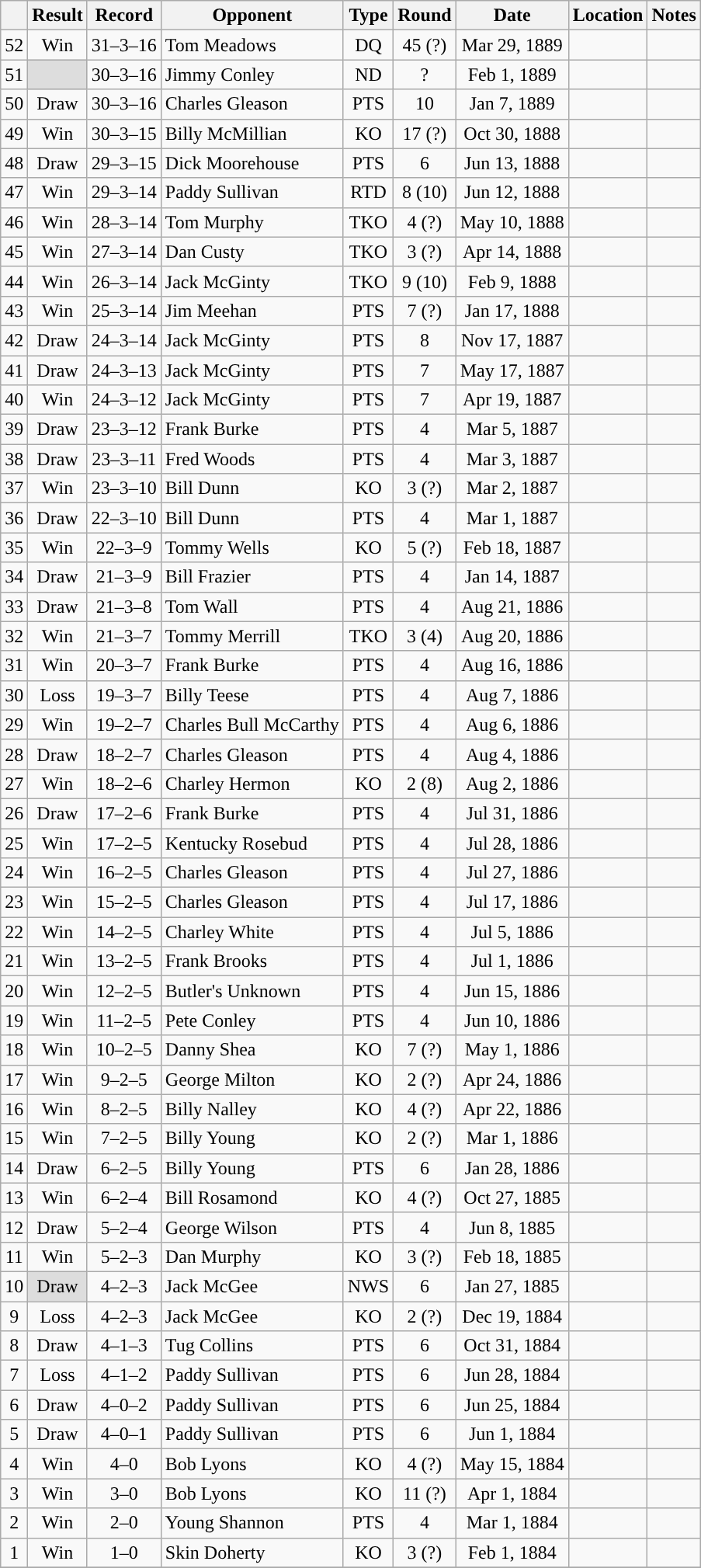<table class="wikitable" style="text-align:center">
<tr>
<th></th>
<th>Result</th>
<th>Record</th>
<th>Opponent</th>
<th>Type</th>
<th>Round</th>
<th>Date</th>
<th>Location</th>
<th>Notes</th>
</tr>
<tr>
<td>52</td>
<td>Win</td>
<td>31–3–16 </td>
<td align=left>Tom Meadows</td>
<td>DQ</td>
<td>45 (?)</td>
<td>Mar 29, 1889</td>
<td align=left></td>
<td style="text-align:left;"></td>
</tr>
<tr>
<td>51</td>
<td style="background:#DDD"></td>
<td>30–3–16 </td>
<td align=left>Jimmy Conley</td>
<td>ND</td>
<td>?</td>
<td>Feb 1, 1889</td>
<td align=left></td>
<td align=left></td>
</tr>
<tr>
<td>50</td>
<td>Draw</td>
<td>30–3–16 </td>
<td align=left>Charles Gleason</td>
<td>PTS</td>
<td>10</td>
<td>Jan 7, 1889</td>
<td align=left></td>
<td></td>
</tr>
<tr>
<td>49</td>
<td>Win</td>
<td>30–3–15 </td>
<td align=left>Billy McMillian</td>
<td>KO</td>
<td>17 (?)</td>
<td>Oct 30, 1888</td>
<td align=left></td>
<td style="text-align:left;"></td>
</tr>
<tr>
<td>48</td>
<td>Draw</td>
<td>29–3–15 </td>
<td align=left>Dick Moorehouse</td>
<td>PTS</td>
<td>6</td>
<td>Jun 13, 1888</td>
<td align=left></td>
<td></td>
</tr>
<tr>
<td>47</td>
<td>Win</td>
<td>29–3–14 </td>
<td align=left>Paddy Sullivan</td>
<td>RTD</td>
<td>8 (10)</td>
<td>Jun 12, 1888</td>
<td align=left></td>
<td></td>
</tr>
<tr>
<td>46</td>
<td>Win</td>
<td>28–3–14 </td>
<td align=left>Tom Murphy</td>
<td>TKO</td>
<td>4 (?)</td>
<td>May 10, 1888</td>
<td align=left></td>
<td></td>
</tr>
<tr>
<td>45</td>
<td>Win</td>
<td>27–3–14 </td>
<td align=left>Dan Custy</td>
<td>TKO</td>
<td>3 (?)</td>
<td>Apr 14, 1888</td>
<td align=left></td>
<td></td>
</tr>
<tr>
<td>44</td>
<td>Win</td>
<td>26–3–14 </td>
<td align=left>Jack McGinty</td>
<td>TKO</td>
<td>9 (10)</td>
<td>Feb 9, 1888</td>
<td align=left></td>
<td></td>
</tr>
<tr>
<td>43</td>
<td>Win</td>
<td>25–3–14 </td>
<td align=left>Jim Meehan</td>
<td>PTS</td>
<td>7 (?)</td>
<td>Jan 17, 1888</td>
<td align=left></td>
<td></td>
</tr>
<tr>
<td>42</td>
<td>Draw</td>
<td>24–3–14 </td>
<td align=left>Jack McGinty</td>
<td>PTS</td>
<td>8</td>
<td>Nov 17, 1887</td>
<td align=left></td>
<td></td>
</tr>
<tr>
<td>41</td>
<td>Draw</td>
<td>24–3–13 </td>
<td align=left>Jack McGinty</td>
<td>PTS</td>
<td>7</td>
<td>May 17, 1887</td>
<td align=left></td>
<td></td>
</tr>
<tr>
<td>40</td>
<td>Win</td>
<td>24–3–12 </td>
<td align=left>Jack McGinty</td>
<td>PTS</td>
<td>7</td>
<td>Apr 19, 1887</td>
<td align=left></td>
<td></td>
</tr>
<tr>
<td>39</td>
<td>Draw</td>
<td>23–3–12 </td>
<td align=left>Frank Burke</td>
<td>PTS</td>
<td>4</td>
<td>Mar 5, 1887</td>
<td align=left></td>
<td></td>
</tr>
<tr>
<td>38</td>
<td>Draw</td>
<td>23–3–11 </td>
<td align=left>Fred Woods</td>
<td>PTS</td>
<td>4</td>
<td>Mar 3, 1887</td>
<td align=left></td>
<td></td>
</tr>
<tr>
<td>37</td>
<td>Win</td>
<td>23–3–10 </td>
<td align=left>Bill Dunn</td>
<td>KO</td>
<td>3 (?)</td>
<td>Mar 2, 1887</td>
<td align=left></td>
<td></td>
</tr>
<tr>
<td>36</td>
<td>Draw</td>
<td>22–3–10 </td>
<td align=left>Bill Dunn</td>
<td>PTS</td>
<td>4</td>
<td>Mar 1, 1887</td>
<td align=left></td>
<td align=left></td>
</tr>
<tr>
<td>35</td>
<td>Win</td>
<td>22–3–9 </td>
<td align=left>Tommy Wells</td>
<td>KO</td>
<td>5 (?)</td>
<td>Feb 18, 1887</td>
<td align=left></td>
<td></td>
</tr>
<tr>
<td>34</td>
<td>Draw</td>
<td>21–3–9 </td>
<td align=left>Bill Frazier</td>
<td>PTS</td>
<td>4</td>
<td>Jan 14, 1887</td>
<td align=left></td>
<td></td>
</tr>
<tr>
<td>33</td>
<td>Draw</td>
<td>21–3–8 </td>
<td align=left>Tom Wall</td>
<td>PTS</td>
<td>4</td>
<td>Aug 21, 1886</td>
<td align=left></td>
<td></td>
</tr>
<tr>
<td>32</td>
<td>Win</td>
<td>21–3–7 </td>
<td align=left>Tommy Merrill</td>
<td>TKO</td>
<td>3 (4)</td>
<td>Aug 20, 1886</td>
<td align=left></td>
<td></td>
</tr>
<tr>
<td>31</td>
<td>Win</td>
<td>20–3–7 </td>
<td align=left>Frank Burke</td>
<td>PTS</td>
<td>4</td>
<td>Aug 16, 1886</td>
<td align=left></td>
<td></td>
</tr>
<tr>
<td>30</td>
<td>Loss</td>
<td>19–3–7 </td>
<td align=left>Billy Teese</td>
<td>PTS</td>
<td>4</td>
<td>Aug 7, 1886</td>
<td align=left></td>
<td></td>
</tr>
<tr>
<td>29</td>
<td>Win</td>
<td>19–2–7 </td>
<td align=left>Charles Bull McCarthy</td>
<td>PTS</td>
<td>4</td>
<td>Aug 6, 1886</td>
<td align=left></td>
<td></td>
</tr>
<tr>
<td>28</td>
<td>Draw</td>
<td>18–2–7 </td>
<td align=left>Charles Gleason</td>
<td>PTS</td>
<td>4</td>
<td>Aug 4, 1886</td>
<td align=left></td>
<td></td>
</tr>
<tr>
<td>27</td>
<td>Win</td>
<td>18–2–6 </td>
<td align=left>Charley Hermon</td>
<td>KO</td>
<td>2 (8)</td>
<td>Aug 2, 1886</td>
<td align=left></td>
<td align=left></td>
</tr>
<tr>
<td>26</td>
<td>Draw</td>
<td>17–2–6 </td>
<td align=left>Frank Burke</td>
<td>PTS</td>
<td>4</td>
<td>Jul 31, 1886</td>
<td align=left></td>
<td></td>
</tr>
<tr>
<td>25</td>
<td>Win</td>
<td>17–2–5 </td>
<td align=left>Kentucky Rosebud</td>
<td>PTS</td>
<td>4</td>
<td>Jul 28, 1886</td>
<td align=left></td>
<td></td>
</tr>
<tr>
<td>24</td>
<td>Win</td>
<td>16–2–5 </td>
<td align=left>Charles Gleason</td>
<td>PTS</td>
<td>4</td>
<td>Jul 27, 1886</td>
<td align=left></td>
<td></td>
</tr>
<tr>
<td>23</td>
<td>Win</td>
<td>15–2–5 </td>
<td align=left>Charles Gleason</td>
<td>PTS</td>
<td>4</td>
<td>Jul 17, 1886</td>
<td align=left></td>
<td></td>
</tr>
<tr>
<td>22</td>
<td>Win</td>
<td>14–2–5 </td>
<td align=left>Charley White</td>
<td>PTS</td>
<td>4</td>
<td>Jul 5, 1886</td>
<td align=left></td>
<td align=left></td>
</tr>
<tr>
<td>21</td>
<td>Win</td>
<td>13–2–5 </td>
<td align=left>Frank Brooks</td>
<td>PTS</td>
<td>4</td>
<td>Jul 1, 1886</td>
<td align=left></td>
<td align=left></td>
</tr>
<tr>
<td>20</td>
<td>Win</td>
<td>12–2–5 </td>
<td align=left>Butler's Unknown</td>
<td>PTS</td>
<td>4</td>
<td>Jun 15, 1886</td>
<td align=left></td>
<td align=left></td>
</tr>
<tr>
<td>19</td>
<td>Win</td>
<td>11–2–5 </td>
<td align=left>Pete Conley</td>
<td>PTS</td>
<td>4</td>
<td>Jun 10, 1886</td>
<td align=left></td>
<td align=left></td>
</tr>
<tr>
<td>18</td>
<td>Win</td>
<td>10–2–5 </td>
<td align=left>Danny Shea</td>
<td>KO</td>
<td>7 (?)</td>
<td>May 1, 1886</td>
<td align=left></td>
<td align=left></td>
</tr>
<tr>
<td>17</td>
<td>Win</td>
<td>9–2–5 </td>
<td align=left>George Milton</td>
<td>KO</td>
<td>2 (?)</td>
<td>Apr 24, 1886</td>
<td align=left></td>
<td></td>
</tr>
<tr>
<td>16</td>
<td>Win</td>
<td>8–2–5 </td>
<td align=left>Billy Nalley</td>
<td>KO</td>
<td>4 (?)</td>
<td>Apr 22, 1886</td>
<td align=left></td>
<td></td>
</tr>
<tr>
<td>15</td>
<td>Win</td>
<td>7–2–5 </td>
<td align=left>Billy Young</td>
<td>KO</td>
<td>2 (?)</td>
<td>Mar 1, 1886</td>
<td align=left></td>
<td align=left></td>
</tr>
<tr>
<td>14</td>
<td>Draw</td>
<td>6–2–5 </td>
<td align=left>Billy Young</td>
<td>PTS</td>
<td>6</td>
<td>Jan 28, 1886</td>
<td align=left></td>
<td></td>
</tr>
<tr>
<td>13</td>
<td>Win</td>
<td>6–2–4 </td>
<td align=left>Bill Rosamond</td>
<td>KO</td>
<td>4 (?)</td>
<td>Oct 27, 1885</td>
<td align=left></td>
<td></td>
</tr>
<tr>
<td>12</td>
<td>Draw</td>
<td>5–2–4 </td>
<td align=left>George Wilson</td>
<td>PTS</td>
<td>4</td>
<td>Jun 8, 1885</td>
<td align=left></td>
<td></td>
</tr>
<tr>
<td>11</td>
<td>Win</td>
<td>5–2–3 </td>
<td align=left>Dan Murphy</td>
<td>KO</td>
<td>3 (?)</td>
<td>Feb 18, 1885</td>
<td align=left></td>
<td></td>
</tr>
<tr>
<td>10</td>
<td style="background:#DDD">Draw</td>
<td>4–2–3 </td>
<td align=left>Jack McGee</td>
<td>NWS</td>
<td>6</td>
<td>Jan 27, 1885</td>
<td align=left></td>
<td></td>
</tr>
<tr>
<td>9</td>
<td>Loss</td>
<td>4–2–3</td>
<td align=left>Jack McGee</td>
<td>KO</td>
<td>2 (?)</td>
<td>Dec 19, 1884</td>
<td align=left></td>
<td></td>
</tr>
<tr>
<td>8</td>
<td>Draw</td>
<td>4–1–3</td>
<td align=left>Tug Collins</td>
<td>PTS</td>
<td>6</td>
<td>Oct 31, 1884</td>
<td align=left></td>
<td></td>
</tr>
<tr>
<td>7</td>
<td>Loss</td>
<td>4–1–2</td>
<td align=left>Paddy Sullivan</td>
<td>PTS</td>
<td>6</td>
<td>Jun 28, 1884</td>
<td align=left></td>
<td></td>
</tr>
<tr>
<td>6</td>
<td>Draw</td>
<td>4–0–2</td>
<td align=left>Paddy Sullivan</td>
<td>PTS</td>
<td>6</td>
<td>Jun 25, 1884</td>
<td align=left></td>
<td></td>
</tr>
<tr>
<td>5</td>
<td>Draw</td>
<td>4–0–1</td>
<td align=left>Paddy Sullivan</td>
<td>PTS</td>
<td>6</td>
<td>Jun 1, 1884</td>
<td align=left></td>
<td align=left></td>
</tr>
<tr>
<td>4</td>
<td>Win</td>
<td>4–0</td>
<td align=left>Bob Lyons</td>
<td>KO</td>
<td>4 (?)</td>
<td>May 15, 1884</td>
<td align=left></td>
<td></td>
</tr>
<tr>
<td>3</td>
<td>Win</td>
<td>3–0</td>
<td align=left>Bob Lyons</td>
<td>KO</td>
<td>11 (?)</td>
<td>Apr 1, 1884</td>
<td align=left></td>
<td align=left></td>
</tr>
<tr>
<td>2</td>
<td>Win</td>
<td>2–0</td>
<td align=left>Young Shannon</td>
<td>PTS</td>
<td>4</td>
<td>Mar 1, 1884</td>
<td align=left></td>
<td align=left></td>
</tr>
<tr>
<td>1</td>
<td>Win</td>
<td>1–0</td>
<td align=left>Skin Doherty</td>
<td>KO</td>
<td>3 (?)</td>
<td>Feb 1, 1884</td>
<td align=left></td>
<td align=left></td>
</tr>
<tr>
</tr>
</table>
